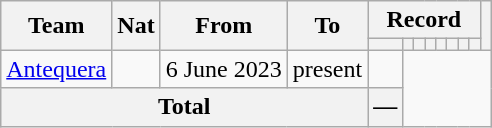<table class="wikitable" style="text-align: center">
<tr>
<th rowspan="2">Team</th>
<th rowspan="2">Nat</th>
<th rowspan="2">From</th>
<th rowspan="2">To</th>
<th colspan="8">Record</th>
<th rowspan=2></th>
</tr>
<tr>
<th></th>
<th></th>
<th></th>
<th></th>
<th></th>
<th></th>
<th></th>
<th></th>
</tr>
<tr>
<td align="left"><a href='#'>Antequera</a></td>
<td align="center"></td>
<td align="center">6 June 2023</td>
<td align="center">present<br></td>
<td></td>
</tr>
<tr>
<th colspan="4">Total<br></th>
<th>—</th>
</tr>
</table>
